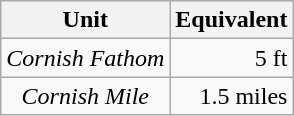<table class="wikitable" style="margin-right:0">
<tr>
<th>Unit</th>
<th>Equivalent</th>
</tr>
<tr>
<td align=center><em>Cornish Fathom</em></td>
<td align=right>5 ft</td>
</tr>
<tr>
<td align=center><em>Cornish Mile</em></td>
<td align=right>1.5 miles</td>
</tr>
</table>
